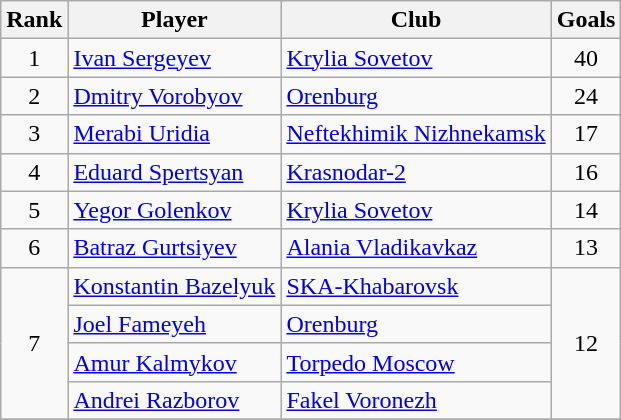<table class="wikitable" style="text-align: center;">
<tr>
<th>Rank</th>
<th>Player</th>
<th>Club</th>
<th>Goals</th>
</tr>
<tr>
<td>1</td>
<td style="text-align: left;"> <a href='#'>Ivan Sergeyev</a></td>
<td style="text-align: left;"><a href='#'>Krylia Sovetov</a></td>
<td>40</td>
</tr>
<tr>
<td>2</td>
<td style="text-align: left;"> <a href='#'>Dmitry Vorobyov</a></td>
<td style="text-align: left;"><a href='#'>Orenburg</a></td>
<td>24</td>
</tr>
<tr>
<td>3</td>
<td style="text-align: left;"> <a href='#'>Merabi Uridia</a></td>
<td style="text-align: left;"><a href='#'>Neftekhimik Nizhnekamsk</a></td>
<td>17</td>
</tr>
<tr>
<td>4</td>
<td style="text-align: left;"> <a href='#'>Eduard Spertsyan</a></td>
<td style="text-align: left;"><a href='#'>Krasnodar-2</a></td>
<td>16</td>
</tr>
<tr>
<td>5</td>
<td style="text-align: left;"> <a href='#'>Yegor Golenkov</a></td>
<td style="text-align: left;"><a href='#'>Krylia Sovetov</a></td>
<td>14</td>
</tr>
<tr>
<td>6</td>
<td style="text-align: left;"> <a href='#'>Batraz Gurtsiyev</a></td>
<td style="text-align: left;"><a href='#'>Alania Vladikavkaz</a></td>
<td>13</td>
</tr>
<tr>
<td rowspan="4">7</td>
<td style="text-align: left;"> <a href='#'>Konstantin Bazelyuk</a></td>
<td style="text-align: left;"><a href='#'>SKA-Khabarovsk</a></td>
<td rowspan="4">12</td>
</tr>
<tr>
<td style="text-align: left;"> <a href='#'>Joel Fameyeh</a></td>
<td style="text-align: left;"><a href='#'>Orenburg</a></td>
</tr>
<tr>
<td style="text-align: left;"> <a href='#'>Amur Kalmykov</a></td>
<td style="text-align: left;"><a href='#'>Torpedo Moscow</a></td>
</tr>
<tr>
<td style="text-align: left;"> <a href='#'>Andrei Razborov</a></td>
<td style="text-align: left;"><a href='#'>Fakel Voronezh</a></td>
</tr>
<tr>
</tr>
</table>
